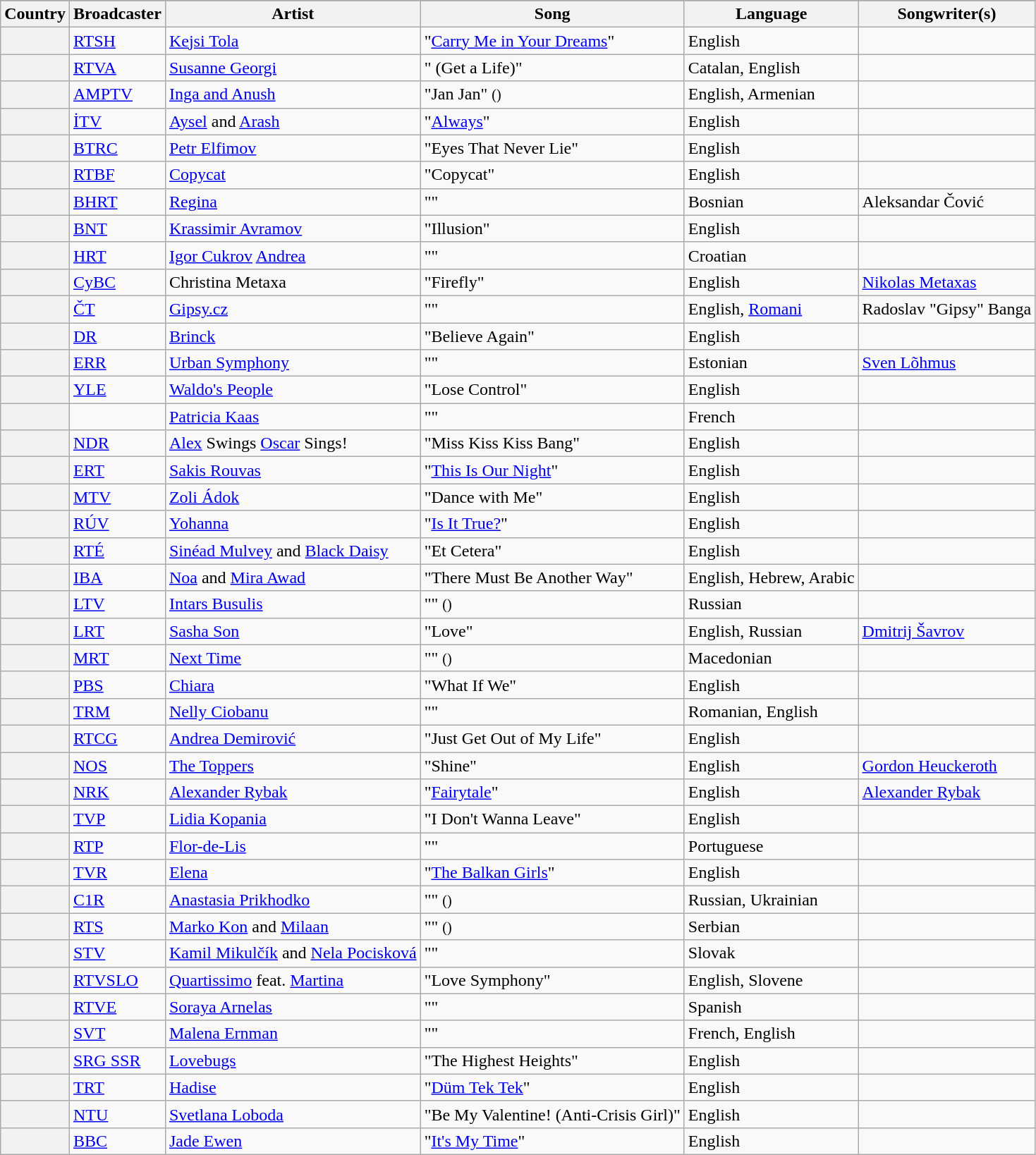<table class="wikitable plainrowheaders">
<tr>
</tr>
<tr>
<th scope="col">Country</th>
<th scope="col">Broadcaster</th>
<th scope="col">Artist</th>
<th scope="col">Song</th>
<th scope="col">Language</th>
<th scope="col">Songwriter(s)</th>
</tr>
<tr>
<th scope="row"></th>
<td><a href='#'>RTSH</a></td>
<td><a href='#'>Kejsi Tola</a></td>
<td>"<a href='#'>Carry Me in Your Dreams</a>"</td>
<td>English</td>
<td></td>
</tr>
<tr>
<th scope="row"></th>
<td><a href='#'>RTVA</a></td>
<td><a href='#'>Susanne Georgi</a></td>
<td>" (Get a Life)"</td>
<td>Catalan, English</td>
<td></td>
</tr>
<tr>
<th scope="row"></th>
<td><a href='#'>AMPTV</a></td>
<td><a href='#'>Inga and Anush</a></td>
<td>"Jan Jan" <small>()</small></td>
<td>English, Armenian</td>
<td></td>
</tr>
<tr>
<th scope="row"></th>
<td><a href='#'>İTV</a></td>
<td><a href='#'>Aysel</a> and <a href='#'>Arash</a></td>
<td>"<a href='#'>Always</a>"</td>
<td>English</td>
<td></td>
</tr>
<tr>
<th scope="row"></th>
<td><a href='#'>BTRC</a></td>
<td><a href='#'>Petr Elfimov</a></td>
<td>"Eyes That Never Lie"</td>
<td>English</td>
<td></td>
</tr>
<tr>
<th scope="row"></th>
<td><a href='#'>RTBF</a></td>
<td><a href='#'>Copycat</a></td>
<td>"Copycat"</td>
<td>English</td>
<td></td>
</tr>
<tr>
<th scope="row"></th>
<td><a href='#'>BHRT</a></td>
<td><a href='#'>Regina</a></td>
<td>""</td>
<td>Bosnian</td>
<td>Aleksandar Čović</td>
</tr>
<tr>
<th scope="row"></th>
<td><a href='#'>BNT</a></td>
<td><a href='#'>Krassimir Avramov</a></td>
<td>"Illusion"</td>
<td>English</td>
<td></td>
</tr>
<tr>
<th scope="row"></th>
<td><a href='#'>HRT</a></td>
<td><a href='#'>Igor Cukrov</a>  <a href='#'>Andrea</a></td>
<td>""</td>
<td>Croatian</td>
<td></td>
</tr>
<tr>
<th scope="row"></th>
<td><a href='#'>CyBC</a></td>
<td>Christina Metaxa</td>
<td>"Firefly"</td>
<td>English</td>
<td><a href='#'>Nikolas Metaxas</a></td>
</tr>
<tr>
<th scope="row"></th>
<td><a href='#'>ČT</a></td>
<td><a href='#'>Gipsy.cz</a></td>
<td>""</td>
<td>English, <a href='#'>Romani</a></td>
<td>Radoslav "Gipsy" Banga</td>
</tr>
<tr>
<th scope="row"></th>
<td><a href='#'>DR</a></td>
<td><a href='#'>Brinck</a></td>
<td>"Believe Again"</td>
<td>English</td>
<td></td>
</tr>
<tr>
<th scope="row"></th>
<td><a href='#'>ERR</a></td>
<td><a href='#'>Urban Symphony</a></td>
<td>""</td>
<td>Estonian</td>
<td><a href='#'>Sven Lõhmus</a></td>
</tr>
<tr>
<th scope="row"></th>
<td><a href='#'>YLE</a></td>
<td><a href='#'>Waldo's People</a></td>
<td>"Lose Control"</td>
<td>English</td>
<td></td>
</tr>
<tr>
<th scope="row"></th>
<td></td>
<td><a href='#'>Patricia Kaas</a></td>
<td>""</td>
<td>French</td>
<td></td>
</tr>
<tr>
<th scope="row"></th>
<td><a href='#'>NDR</a></td>
<td><a href='#'>Alex</a> Swings <a href='#'>Oscar</a> Sings!</td>
<td>"Miss Kiss Kiss Bang"</td>
<td>English</td>
<td></td>
</tr>
<tr>
<th scope="row"></th>
<td><a href='#'>ERT</a></td>
<td><a href='#'>Sakis Rouvas</a></td>
<td>"<a href='#'>This Is Our Night</a>"</td>
<td>English</td>
<td></td>
</tr>
<tr>
<th scope="row"></th>
<td><a href='#'>MTV</a></td>
<td><a href='#'>Zoli Ádok</a></td>
<td>"Dance with Me"</td>
<td>English</td>
<td></td>
</tr>
<tr>
<th scope="row"></th>
<td><a href='#'>RÚV</a></td>
<td><a href='#'>Yohanna</a></td>
<td>"<a href='#'>Is It True?</a>"</td>
<td>English</td>
<td></td>
</tr>
<tr>
<th scope="row"></th>
<td><a href='#'>RTÉ</a></td>
<td><a href='#'>Sinéad Mulvey</a> and <a href='#'>Black Daisy</a></td>
<td>"Et Cetera"</td>
<td>English</td>
<td></td>
</tr>
<tr>
<th scope="row"></th>
<td><a href='#'>IBA</a></td>
<td><a href='#'>Noa</a> and <a href='#'>Mira Awad</a></td>
<td>"There Must Be Another Way"</td>
<td>English, Hebrew, Arabic</td>
<td></td>
</tr>
<tr>
<th scope="row"></th>
<td><a href='#'>LTV</a></td>
<td><a href='#'>Intars Busulis</a></td>
<td>"" <small>()</small></td>
<td>Russian</td>
<td></td>
</tr>
<tr>
<th scope="row"></th>
<td><a href='#'>LRT</a></td>
<td><a href='#'>Sasha Son</a></td>
<td>"Love"</td>
<td>English, Russian</td>
<td><a href='#'>Dmitrij Šavrov</a></td>
</tr>
<tr>
<th scope="row"></th>
<td><a href='#'>MRT</a></td>
<td><a href='#'>Next Time</a></td>
<td>"" <small>()</small></td>
<td>Macedonian</td>
<td></td>
</tr>
<tr>
<th scope="row"></th>
<td><a href='#'>PBS</a></td>
<td><a href='#'>Chiara</a></td>
<td>"What If We"</td>
<td>English</td>
<td></td>
</tr>
<tr>
<th scope="row"></th>
<td><a href='#'>TRM</a></td>
<td><a href='#'>Nelly Ciobanu</a></td>
<td>""</td>
<td>Romanian, English</td>
<td></td>
</tr>
<tr>
<th scope="row"></th>
<td><a href='#'>RTCG</a></td>
<td><a href='#'>Andrea Demirović</a></td>
<td>"Just Get Out of My Life"</td>
<td>English</td>
<td></td>
</tr>
<tr>
<th scope="row"></th>
<td><a href='#'>NOS</a></td>
<td><a href='#'>The Toppers</a></td>
<td>"Shine"</td>
<td>English</td>
<td><a href='#'>Gordon Heuckeroth</a></td>
</tr>
<tr>
<th scope="row"></th>
<td><a href='#'>NRK</a></td>
<td><a href='#'>Alexander Rybak</a></td>
<td>"<a href='#'>Fairytale</a>"</td>
<td>English</td>
<td><a href='#'>Alexander Rybak</a></td>
</tr>
<tr>
<th scope="row"></th>
<td><a href='#'>TVP</a></td>
<td><a href='#'>Lidia Kopania</a></td>
<td>"I Don't Wanna Leave"</td>
<td>English</td>
<td></td>
</tr>
<tr>
<th scope="row"></th>
<td><a href='#'>RTP</a></td>
<td><a href='#'>Flor-de-Lis</a></td>
<td>""</td>
<td>Portuguese</td>
<td></td>
</tr>
<tr>
<th scope="row"></th>
<td><a href='#'>TVR</a></td>
<td><a href='#'>Elena</a></td>
<td>"<a href='#'>The Balkan Girls</a>"</td>
<td>English</td>
<td></td>
</tr>
<tr>
<th scope="row"></th>
<td><a href='#'>C1R</a></td>
<td><a href='#'>Anastasia Prikhodko</a></td>
<td>"" <small>()</small></td>
<td>Russian, Ukrainian</td>
<td></td>
</tr>
<tr>
<th scope="row"></th>
<td><a href='#'>RTS</a></td>
<td><a href='#'>Marko Kon</a> and <a href='#'>Milaan</a></td>
<td>"" <small>()</small></td>
<td>Serbian</td>
<td></td>
</tr>
<tr>
<th scope="row"></th>
<td><a href='#'>STV</a></td>
<td><a href='#'>Kamil Mikulčík</a> and <a href='#'>Nela Pocisková</a></td>
<td>""</td>
<td>Slovak</td>
<td></td>
</tr>
<tr>
<th scope="row"></th>
<td><a href='#'>RTVSLO</a></td>
<td><a href='#'>Quartissimo</a> feat. <a href='#'>Martina</a></td>
<td>"Love Symphony"</td>
<td>English, Slovene</td>
<td></td>
</tr>
<tr>
<th scope="row"></th>
<td><a href='#'>RTVE</a></td>
<td><a href='#'>Soraya Arnelas</a></td>
<td>""</td>
<td>Spanish</td>
<td></td>
</tr>
<tr>
<th scope="row"></th>
<td><a href='#'>SVT</a></td>
<td><a href='#'>Malena Ernman</a></td>
<td>""</td>
<td>French, English</td>
<td></td>
</tr>
<tr>
<th scope="row"></th>
<td><a href='#'>SRG SSR</a></td>
<td><a href='#'>Lovebugs</a></td>
<td>"The Highest Heights"</td>
<td>English</td>
<td></td>
</tr>
<tr>
<th scope="row"></th>
<td><a href='#'>TRT</a></td>
<td><a href='#'>Hadise</a></td>
<td>"<a href='#'>Düm Tek Tek</a>"</td>
<td>English</td>
<td></td>
</tr>
<tr>
<th scope="row"></th>
<td><a href='#'>NTU</a></td>
<td><a href='#'>Svetlana Loboda</a></td>
<td>"Be My Valentine! (Anti-Crisis Girl)"</td>
<td>English</td>
<td></td>
</tr>
<tr>
<th scope="row"></th>
<td><a href='#'>BBC</a></td>
<td><a href='#'>Jade Ewen</a></td>
<td>"<a href='#'>It's My Time</a>"</td>
<td>English</td>
<td></td>
</tr>
</table>
